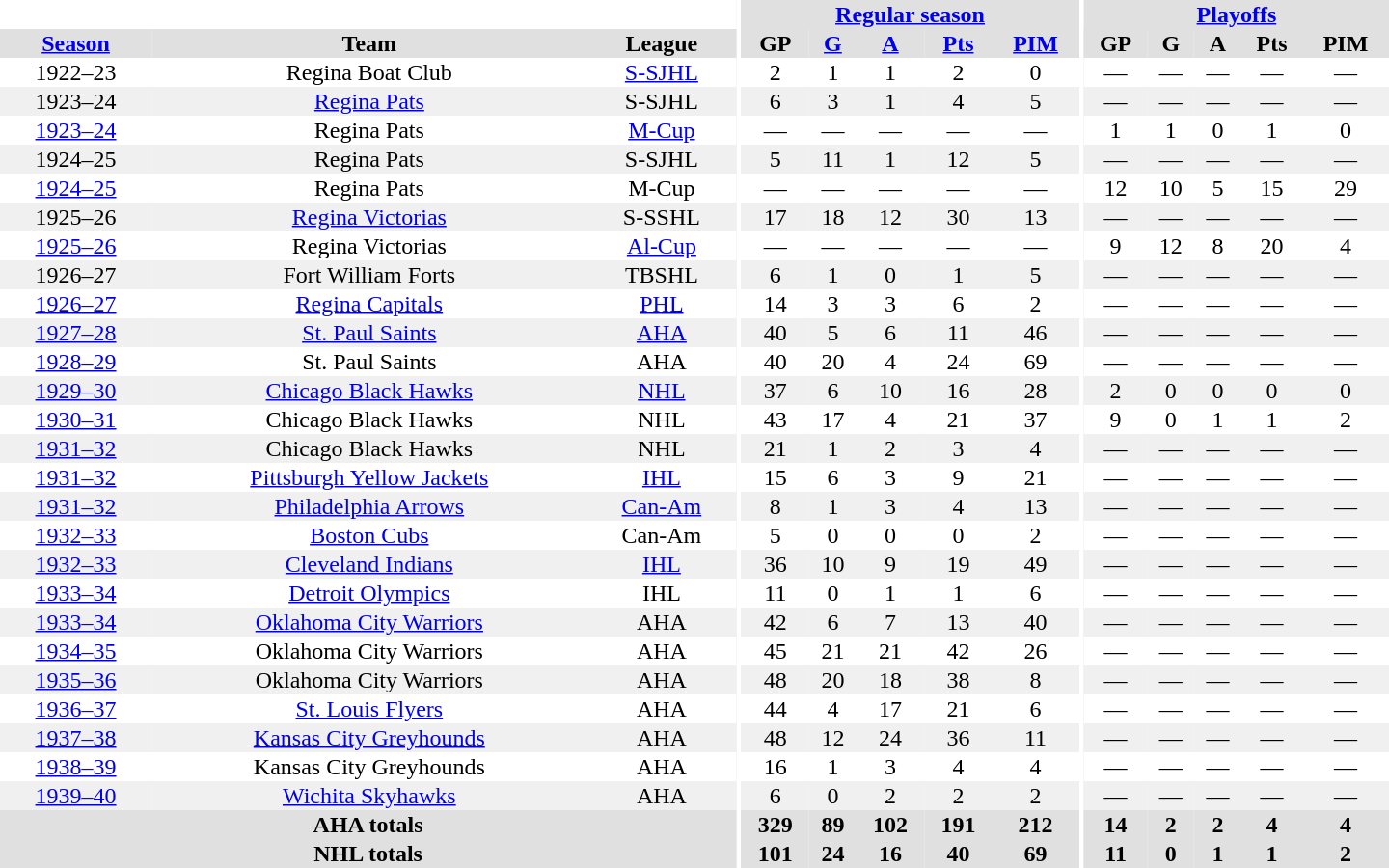<table border="0" cellpadding="1" cellspacing="0" style="text-align:center; width:60em">
<tr bgcolor="#e0e0e0">
<th colspan="3" bgcolor="#ffffff"></th>
<th rowspan="100" bgcolor="#ffffff"></th>
<th colspan="5"><a href='#'>Regular season</a></th>
<th rowspan="100" bgcolor="#ffffff"></th>
<th colspan="5"><a href='#'>Playoffs</a></th>
</tr>
<tr bgcolor="#e0e0e0">
<th><a href='#'>Season</a></th>
<th>Team</th>
<th>League</th>
<th>GP</th>
<th><a href='#'>G</a></th>
<th><a href='#'>A</a></th>
<th><a href='#'>Pts</a></th>
<th><a href='#'>PIM</a></th>
<th>GP</th>
<th>G</th>
<th>A</th>
<th>Pts</th>
<th>PIM</th>
</tr>
<tr>
<td>1922–23</td>
<td>Regina Boat Club</td>
<td><a href='#'>S-SJHL</a></td>
<td>2</td>
<td>1</td>
<td>1</td>
<td>2</td>
<td>0</td>
<td>—</td>
<td>—</td>
<td>—</td>
<td>—</td>
<td>—</td>
</tr>
<tr bgcolor="#f0f0f0">
<td>1923–24</td>
<td><a href='#'>Regina Pats</a></td>
<td>S-SJHL</td>
<td>6</td>
<td>3</td>
<td>1</td>
<td>4</td>
<td>5</td>
<td>—</td>
<td>—</td>
<td>—</td>
<td>—</td>
<td>—</td>
</tr>
<tr>
<td><a href='#'>1923–24</a></td>
<td>Regina Pats</td>
<td><a href='#'>M-Cup</a></td>
<td>—</td>
<td>—</td>
<td>—</td>
<td>—</td>
<td>—</td>
<td>1</td>
<td>1</td>
<td>0</td>
<td>1</td>
<td>0</td>
</tr>
<tr bgcolor="#f0f0f0">
<td>1924–25</td>
<td>Regina Pats</td>
<td>S-SJHL</td>
<td>5</td>
<td>11</td>
<td>1</td>
<td>12</td>
<td>5</td>
<td>—</td>
<td>—</td>
<td>—</td>
<td>—</td>
<td>—</td>
</tr>
<tr>
<td><a href='#'>1924–25</a></td>
<td>Regina Pats</td>
<td>M-Cup</td>
<td>—</td>
<td>—</td>
<td>—</td>
<td>—</td>
<td>—</td>
<td>12</td>
<td>10</td>
<td>5</td>
<td>15</td>
<td>29</td>
</tr>
<tr bgcolor="#f0f0f0">
<td>1925–26</td>
<td><a href='#'>Regina Victorias</a></td>
<td>S-SSHL</td>
<td>17</td>
<td>18</td>
<td>12</td>
<td>30</td>
<td>13</td>
<td>—</td>
<td>—</td>
<td>—</td>
<td>—</td>
<td>—</td>
</tr>
<tr>
<td><a href='#'>1925–26</a></td>
<td>Regina Victorias</td>
<td><a href='#'>Al-Cup</a></td>
<td>—</td>
<td>—</td>
<td>—</td>
<td>—</td>
<td>—</td>
<td>9</td>
<td>12</td>
<td>8</td>
<td>20</td>
<td>4</td>
</tr>
<tr bgcolor="#f0f0f0">
<td>1926–27</td>
<td>Fort William Forts</td>
<td>TBSHL</td>
<td>6</td>
<td>1</td>
<td>0</td>
<td>1</td>
<td>5</td>
<td>—</td>
<td>—</td>
<td>—</td>
<td>—</td>
<td>—</td>
</tr>
<tr>
<td><a href='#'>1926–27</a></td>
<td><a href='#'>Regina Capitals</a></td>
<td><a href='#'>PHL</a></td>
<td>14</td>
<td>3</td>
<td>3</td>
<td>6</td>
<td>2</td>
<td>—</td>
<td>—</td>
<td>—</td>
<td>—</td>
<td>—</td>
</tr>
<tr bgcolor="#f0f0f0">
<td><a href='#'>1927–28</a></td>
<td><a href='#'>St. Paul Saints</a></td>
<td><a href='#'>AHA</a></td>
<td>40</td>
<td>5</td>
<td>6</td>
<td>11</td>
<td>46</td>
<td>—</td>
<td>—</td>
<td>—</td>
<td>—</td>
<td>—</td>
</tr>
<tr>
<td><a href='#'>1928–29</a></td>
<td>St. Paul Saints</td>
<td>AHA</td>
<td>40</td>
<td>20</td>
<td>4</td>
<td>24</td>
<td>69</td>
<td>—</td>
<td>—</td>
<td>—</td>
<td>—</td>
<td>—</td>
</tr>
<tr bgcolor="#f0f0f0">
<td><a href='#'>1929–30</a></td>
<td><a href='#'>Chicago Black Hawks</a></td>
<td><a href='#'>NHL</a></td>
<td>37</td>
<td>6</td>
<td>10</td>
<td>16</td>
<td>28</td>
<td>2</td>
<td>0</td>
<td>0</td>
<td>0</td>
<td>0</td>
</tr>
<tr>
<td><a href='#'>1930–31</a></td>
<td>Chicago Black Hawks</td>
<td>NHL</td>
<td>43</td>
<td>17</td>
<td>4</td>
<td>21</td>
<td>37</td>
<td>9</td>
<td>0</td>
<td>1</td>
<td>1</td>
<td>2</td>
</tr>
<tr bgcolor="#f0f0f0">
<td><a href='#'>1931–32</a></td>
<td>Chicago Black Hawks</td>
<td>NHL</td>
<td>21</td>
<td>1</td>
<td>2</td>
<td>3</td>
<td>4</td>
<td>—</td>
<td>—</td>
<td>—</td>
<td>—</td>
<td>—</td>
</tr>
<tr>
<td><a href='#'>1931–32</a></td>
<td><a href='#'>Pittsburgh Yellow Jackets</a></td>
<td><a href='#'>IHL</a></td>
<td>15</td>
<td>6</td>
<td>3</td>
<td>9</td>
<td>21</td>
<td>—</td>
<td>—</td>
<td>—</td>
<td>—</td>
<td>—</td>
</tr>
<tr bgcolor="#f0f0f0">
<td><a href='#'>1931–32</a></td>
<td><a href='#'>Philadelphia Arrows</a></td>
<td><a href='#'>Can-Am</a></td>
<td>8</td>
<td>1</td>
<td>3</td>
<td>4</td>
<td>13</td>
<td>—</td>
<td>—</td>
<td>—</td>
<td>—</td>
<td>—</td>
</tr>
<tr>
<td><a href='#'>1932–33</a></td>
<td><a href='#'>Boston Cubs</a></td>
<td>Can-Am</td>
<td>5</td>
<td>0</td>
<td>0</td>
<td>0</td>
<td>2</td>
<td>—</td>
<td>—</td>
<td>—</td>
<td>—</td>
<td>—</td>
</tr>
<tr bgcolor="#f0f0f0">
<td><a href='#'>1932–33</a></td>
<td><a href='#'>Cleveland Indians</a></td>
<td><a href='#'>IHL</a></td>
<td>36</td>
<td>10</td>
<td>9</td>
<td>19</td>
<td>49</td>
<td>—</td>
<td>—</td>
<td>—</td>
<td>—</td>
<td>—</td>
</tr>
<tr>
<td><a href='#'>1933–34</a></td>
<td><a href='#'>Detroit Olympics</a></td>
<td>IHL</td>
<td>11</td>
<td>0</td>
<td>1</td>
<td>1</td>
<td>6</td>
<td>—</td>
<td>—</td>
<td>—</td>
<td>—</td>
<td>—</td>
</tr>
<tr bgcolor="#f0f0f0">
<td><a href='#'>1933–34</a></td>
<td><a href='#'>Oklahoma City Warriors</a></td>
<td>AHA</td>
<td>42</td>
<td>6</td>
<td>7</td>
<td>13</td>
<td>40</td>
<td>—</td>
<td>—</td>
<td>—</td>
<td>—</td>
<td>—</td>
</tr>
<tr>
<td><a href='#'>1934–35</a></td>
<td>Oklahoma City Warriors</td>
<td>AHA</td>
<td>45</td>
<td>21</td>
<td>21</td>
<td>42</td>
<td>26</td>
<td>—</td>
<td>—</td>
<td>—</td>
<td>—</td>
<td>—</td>
</tr>
<tr bgcolor="#f0f0f0">
<td><a href='#'>1935–36</a></td>
<td>Oklahoma City Warriors</td>
<td>AHA</td>
<td>48</td>
<td>20</td>
<td>18</td>
<td>38</td>
<td>8</td>
<td>—</td>
<td>—</td>
<td>—</td>
<td>—</td>
<td>—</td>
</tr>
<tr>
<td><a href='#'>1936–37</a></td>
<td><a href='#'>St. Louis Flyers</a></td>
<td>AHA</td>
<td>44</td>
<td>4</td>
<td>17</td>
<td>21</td>
<td>6</td>
<td>—</td>
<td>—</td>
<td>—</td>
<td>—</td>
<td>—</td>
</tr>
<tr bgcolor="#f0f0f0">
<td><a href='#'>1937–38</a></td>
<td><a href='#'>Kansas City Greyhounds</a></td>
<td>AHA</td>
<td>48</td>
<td>12</td>
<td>24</td>
<td>36</td>
<td>11</td>
<td>—</td>
<td>—</td>
<td>—</td>
<td>—</td>
<td>—</td>
</tr>
<tr>
<td><a href='#'>1938–39</a></td>
<td>Kansas City Greyhounds</td>
<td>AHA</td>
<td>16</td>
<td>1</td>
<td>3</td>
<td>4</td>
<td>4</td>
<td>—</td>
<td>—</td>
<td>—</td>
<td>—</td>
<td>—</td>
</tr>
<tr bgcolor="#f0f0f0">
<td><a href='#'>1939–40</a></td>
<td><a href='#'>Wichita Skyhawks</a></td>
<td>AHA</td>
<td>6</td>
<td>0</td>
<td>2</td>
<td>2</td>
<td>2</td>
<td>—</td>
<td>—</td>
<td>—</td>
<td>—</td>
<td>—</td>
</tr>
<tr bgcolor="#e0e0e0">
<th colspan="3">AHA totals</th>
<th>329</th>
<th>89</th>
<th>102</th>
<th>191</th>
<th>212</th>
<th>14</th>
<th>2</th>
<th>2</th>
<th>4</th>
<th>4</th>
</tr>
<tr bgcolor="#e0e0e0">
<th colspan="3">NHL totals</th>
<th>101</th>
<th>24</th>
<th>16</th>
<th>40</th>
<th>69</th>
<th>11</th>
<th>0</th>
<th>1</th>
<th>1</th>
<th>2</th>
</tr>
</table>
